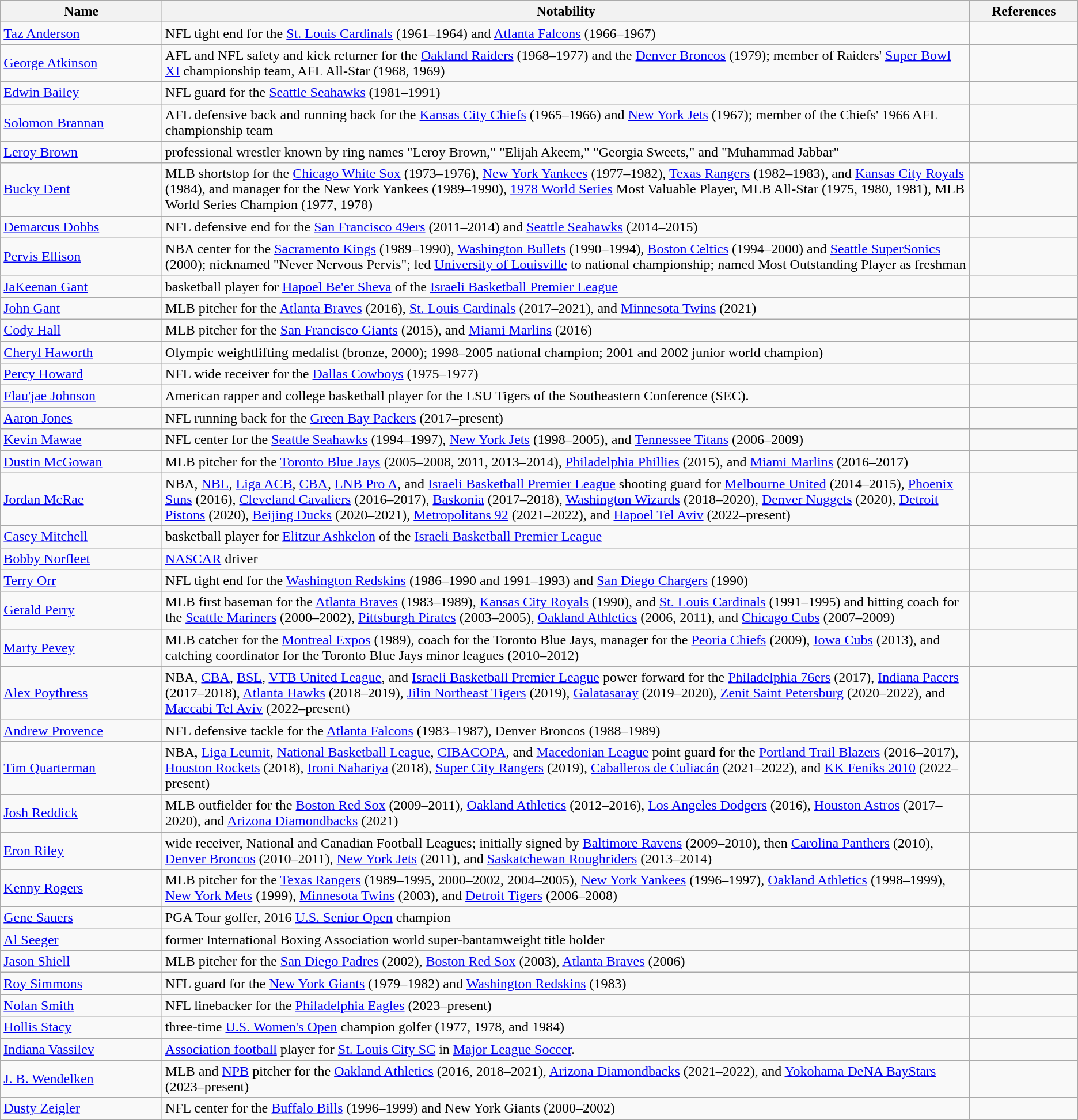<table class="wikitable sortable">
<tr>
<th style="width:15%;">Name</th>
<th style="width:75%;">Notability</th>
<th style="width:10%;" class="unsortable">References</th>
</tr>
<tr>
<td><a href='#'>Taz Anderson</a></td>
<td>NFL tight end for the <a href='#'>St. Louis Cardinals</a> (1961–1964) and <a href='#'>Atlanta Falcons</a> (1966–1967)</td>
<td></td>
</tr>
<tr>
<td><a href='#'>George Atkinson</a></td>
<td>AFL and NFL safety and kick returner for the <a href='#'>Oakland Raiders</a> (1968–1977) and the <a href='#'>Denver Broncos</a> (1979); member of Raiders' <a href='#'>Super Bowl XI</a> championship team, AFL All-Star (1968, 1969)</td>
<td></td>
</tr>
<tr>
<td><a href='#'>Edwin Bailey</a></td>
<td>NFL guard for the <a href='#'>Seattle Seahawks</a> (1981–1991)</td>
<td></td>
</tr>
<tr>
<td><a href='#'>Solomon Brannan</a></td>
<td>AFL defensive back and running back for the <a href='#'>Kansas City Chiefs</a> (1965–1966) and <a href='#'>New York Jets</a> (1967); member of the Chiefs' 1966 AFL championship team</td>
<td></td>
</tr>
<tr>
<td><a href='#'>Leroy Brown</a></td>
<td>professional wrestler known by ring names "Leroy Brown," "Elijah Akeem," "Georgia Sweets," and "Muhammad Jabbar"</td>
<td></td>
</tr>
<tr>
<td><a href='#'>Bucky Dent</a></td>
<td>MLB shortstop for the <a href='#'>Chicago White Sox</a> (1973–1976), <a href='#'>New York Yankees</a> (1977–1982), <a href='#'>Texas Rangers</a> (1982–1983), and <a href='#'>Kansas City Royals</a> (1984), and manager for the New York Yankees (1989–1990), <a href='#'>1978 World Series</a> Most Valuable Player, MLB All-Star (1975, 1980, 1981), MLB World Series Champion (1977, 1978)</td>
<td></td>
</tr>
<tr>
<td><a href='#'>Demarcus Dobbs</a></td>
<td>NFL defensive end for the <a href='#'>San Francisco 49ers</a> (2011–2014) and <a href='#'>Seattle Seahawks</a> (2014–2015)</td>
<td></td>
</tr>
<tr>
<td><a href='#'>Pervis Ellison</a></td>
<td>NBA center for the <a href='#'>Sacramento Kings</a> (1989–1990), <a href='#'>Washington Bullets</a> (1990–1994), <a href='#'>Boston Celtics</a> (1994–2000) and <a href='#'>Seattle SuperSonics</a> (2000); nicknamed "Never Nervous Pervis"; led <a href='#'>University of Louisville</a> to national championship; named Most Outstanding Player as freshman</td>
<td></td>
</tr>
<tr>
<td><a href='#'>JaKeenan Gant</a></td>
<td>basketball player for <a href='#'>Hapoel Be'er Sheva</a> of the <a href='#'>Israeli Basketball Premier League</a></td>
<td></td>
</tr>
<tr>
<td><a href='#'>John Gant</a></td>
<td>MLB pitcher for the <a href='#'>Atlanta Braves</a> (2016), <a href='#'>St. Louis Cardinals</a> (2017–2021), and <a href='#'>Minnesota Twins</a> (2021)</td>
<td></td>
</tr>
<tr>
<td><a href='#'>Cody Hall</a></td>
<td>MLB pitcher for the <a href='#'>San Francisco Giants</a> (2015), and <a href='#'>Miami Marlins</a> (2016)</td>
<td></td>
</tr>
<tr>
<td><a href='#'>Cheryl Haworth</a></td>
<td>Olympic weightlifting medalist (bronze, 2000); 1998–2005 national champion; 2001 and 2002 junior world champion)</td>
<td></td>
</tr>
<tr>
<td><a href='#'>Percy Howard</a></td>
<td>NFL wide receiver for the <a href='#'>Dallas Cowboys</a> (1975–1977)</td>
<td></td>
</tr>
<tr>
<td><a href='#'>Flau'jae Johnson</a></td>
<td>American rapper and college basketball player for the LSU Tigers of the Southeastern Conference (SEC).</td>
<td></td>
</tr>
<tr>
<td><a href='#'>Aaron Jones</a></td>
<td>NFL running back for the <a href='#'>Green Bay Packers</a> (2017–present)</td>
<td></td>
</tr>
<tr>
<td><a href='#'>Kevin Mawae</a></td>
<td>NFL center for the <a href='#'>Seattle Seahawks</a> (1994–1997), <a href='#'>New York Jets</a> (1998–2005), and <a href='#'>Tennessee Titans</a> (2006–2009)</td>
<td></td>
</tr>
<tr>
<td><a href='#'>Dustin McGowan</a></td>
<td>MLB pitcher for the <a href='#'>Toronto Blue Jays</a> (2005–2008, 2011, 2013–2014), <a href='#'>Philadelphia Phillies</a> (2015), and <a href='#'>Miami Marlins</a> (2016–2017)</td>
<td></td>
</tr>
<tr>
<td><a href='#'>Jordan McRae</a></td>
<td>NBA, <a href='#'>NBL</a>, <a href='#'>Liga ACB</a>, <a href='#'>CBA</a>, <a href='#'>LNB Pro A</a>, and <a href='#'>Israeli Basketball Premier League</a> shooting guard for <a href='#'>Melbourne United</a> (2014–2015), <a href='#'>Phoenix Suns</a> (2016), <a href='#'>Cleveland Cavaliers</a> (2016–2017), <a href='#'>Baskonia</a> (2017–2018), <a href='#'>Washington Wizards</a> (2018–2020), <a href='#'>Denver Nuggets</a> (2020), <a href='#'>Detroit Pistons</a> (2020), <a href='#'>Beijing Ducks</a> (2020–2021), <a href='#'>Metropolitans 92</a> (2021–2022), and <a href='#'>Hapoel Tel Aviv</a> (2022–present)</td>
<td></td>
</tr>
<tr>
<td><a href='#'>Casey Mitchell</a></td>
<td>basketball player for <a href='#'>Elitzur Ashkelon</a> of the <a href='#'>Israeli Basketball Premier League</a></td>
<td></td>
</tr>
<tr>
<td><a href='#'>Bobby Norfleet</a></td>
<td><a href='#'>NASCAR</a> driver</td>
<td></td>
</tr>
<tr>
<td><a href='#'>Terry Orr</a></td>
<td>NFL tight end for the <a href='#'>Washington Redskins</a> (1986–1990 and 1991–1993) and <a href='#'>San Diego Chargers</a> (1990)</td>
<td></td>
</tr>
<tr>
<td><a href='#'>Gerald Perry</a></td>
<td>MLB first baseman for the <a href='#'>Atlanta Braves</a> (1983–1989), <a href='#'>Kansas City Royals</a> (1990), and <a href='#'>St. Louis Cardinals</a> (1991–1995) and hitting coach for the <a href='#'>Seattle Mariners</a> (2000–2002), <a href='#'>Pittsburgh Pirates</a> (2003–2005), <a href='#'>Oakland Athletics</a> (2006, 2011), and <a href='#'>Chicago Cubs</a> (2007–2009)</td>
<td></td>
</tr>
<tr>
<td><a href='#'>Marty Pevey</a></td>
<td>MLB catcher for the <a href='#'>Montreal Expos</a> (1989), coach for the Toronto Blue Jays, manager for the <a href='#'>Peoria Chiefs</a> (2009), <a href='#'>Iowa Cubs</a> (2013), and catching coordinator for the Toronto Blue Jays minor leagues (2010–2012)</td>
<td></td>
</tr>
<tr>
<td><a href='#'>Alex Poythress</a></td>
<td>NBA, <a href='#'>CBA</a>, <a href='#'>BSL</a>, <a href='#'>VTB United League</a>, and <a href='#'>Israeli Basketball Premier League</a> power forward for the <a href='#'>Philadelphia 76ers</a> (2017), <a href='#'>Indiana Pacers</a> (2017–2018), <a href='#'>Atlanta Hawks</a> (2018–2019), <a href='#'>Jilin Northeast Tigers</a> (2019), <a href='#'>Galatasaray</a> (2019–2020), <a href='#'>Zenit Saint Petersburg</a> (2020–2022), and <a href='#'>Maccabi Tel Aviv</a> (2022–present)</td>
<td></td>
</tr>
<tr>
<td><a href='#'>Andrew Provence</a></td>
<td>NFL defensive tackle for the <a href='#'>Atlanta Falcons</a> (1983–1987), Denver Broncos (1988–1989)</td>
<td></td>
</tr>
<tr>
<td><a href='#'>Tim Quarterman</a></td>
<td>NBA, <a href='#'>Liga Leumit</a>, <a href='#'>National Basketball League</a>, <a href='#'>CIBACOPA</a>, and <a href='#'>Macedonian League</a> point guard for the <a href='#'>Portland Trail Blazers</a> (2016–2017), <a href='#'>Houston Rockets</a> (2018), <a href='#'>Ironi Nahariya</a> (2018), <a href='#'>Super City Rangers</a> (2019), <a href='#'>Caballeros de Culiacán</a> (2021–2022), and <a href='#'>KK Feniks 2010</a> (2022–present)</td>
<td></td>
</tr>
<tr>
<td><a href='#'>Josh Reddick</a></td>
<td>MLB outfielder for the <a href='#'>Boston Red Sox</a> (2009–2011), <a href='#'>Oakland Athletics</a> (2012–2016), <a href='#'>Los Angeles Dodgers</a> (2016), <a href='#'>Houston Astros</a> (2017–2020), and <a href='#'>Arizona Diamondbacks</a> (2021)</td>
<td></td>
</tr>
<tr>
<td><a href='#'>Eron Riley</a></td>
<td>wide receiver, National and Canadian Football Leagues; initially signed by <a href='#'>Baltimore Ravens</a> (2009–2010), then <a href='#'>Carolina Panthers</a> (2010), <a href='#'>Denver Broncos</a> (2010–2011), <a href='#'>New York Jets</a> (2011), and <a href='#'>Saskatchewan Roughriders</a> (2013–2014)</td>
<td></td>
</tr>
<tr>
<td><a href='#'>Kenny Rogers</a></td>
<td>MLB pitcher for the <a href='#'>Texas Rangers</a> (1989–1995, 2000–2002, 2004–2005), <a href='#'>New York Yankees</a> (1996–1997), <a href='#'>Oakland Athletics</a> (1998–1999), <a href='#'>New York Mets</a> (1999), <a href='#'>Minnesota Twins</a> (2003), and <a href='#'>Detroit Tigers</a> (2006–2008)</td>
<td></td>
</tr>
<tr>
<td><a href='#'>Gene Sauers</a></td>
<td>PGA Tour golfer, 2016 <a href='#'>U.S. Senior Open</a> champion</td>
<td></td>
</tr>
<tr>
<td><a href='#'>Al Seeger</a></td>
<td>former International Boxing Association world super-bantamweight title holder</td>
<td></td>
</tr>
<tr>
<td><a href='#'>Jason Shiell</a></td>
<td>MLB pitcher for the <a href='#'>San Diego Padres</a> (2002), <a href='#'>Boston Red Sox</a> (2003), <a href='#'>Atlanta Braves</a> (2006)</td>
<td></td>
</tr>
<tr>
<td><a href='#'>Roy Simmons</a></td>
<td>NFL guard for the <a href='#'>New York Giants</a> (1979–1982) and <a href='#'>Washington Redskins</a> (1983)</td>
<td></td>
</tr>
<tr>
<td><a href='#'>Nolan Smith</a></td>
<td>NFL linebacker for the <a href='#'>Philadelphia Eagles</a> (2023–present)</td>
<td></td>
</tr>
<tr>
<td><a href='#'>Hollis Stacy</a></td>
<td>three-time <a href='#'>U.S. Women's Open</a> champion golfer (1977, 1978, and 1984)</td>
<td></td>
</tr>
<tr>
<td><a href='#'>Indiana Vassilev</a></td>
<td><a href='#'>Association football</a> player for <a href='#'>St. Louis City SC</a> in <a href='#'>Major League Soccer</a>.</td>
<td></td>
</tr>
<tr>
<td><a href='#'>J. B. Wendelken</a></td>
<td>MLB and <a href='#'>NPB</a> pitcher for the <a href='#'>Oakland Athletics</a> (2016, 2018–2021), <a href='#'>Arizona Diamondbacks</a> (2021–2022), and <a href='#'>Yokohama DeNA BayStars</a> (2023–present)</td>
<td></td>
</tr>
<tr>
<td><a href='#'>Dusty Zeigler</a></td>
<td>NFL center for the <a href='#'>Buffalo Bills</a> (1996–1999) and New York Giants (2000–2002)</td>
<td></td>
</tr>
</table>
